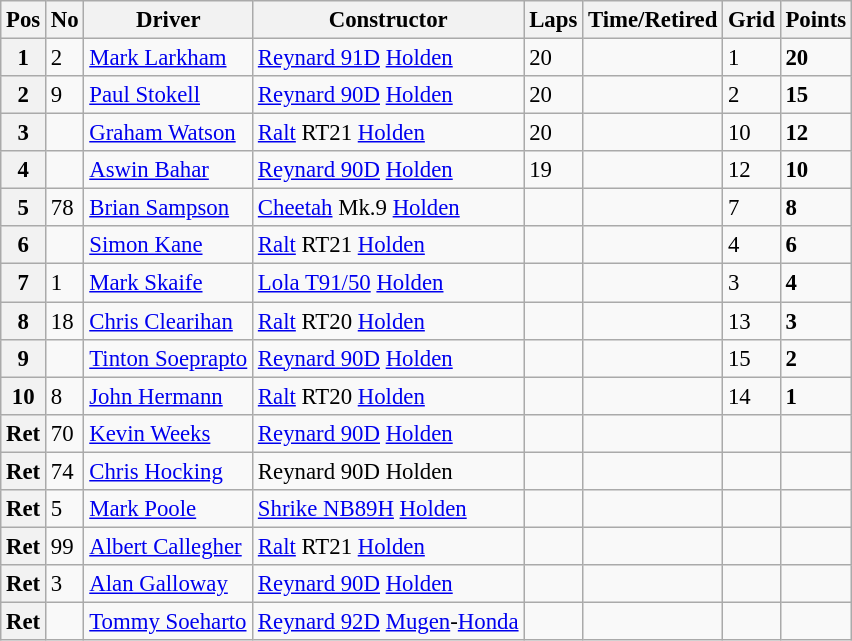<table class="wikitable" style="font-size: 95%;">
<tr>
<th>Pos</th>
<th>No</th>
<th>Driver</th>
<th>Constructor</th>
<th>Laps</th>
<th>Time/Retired</th>
<th>Grid</th>
<th>Points</th>
</tr>
<tr>
<th>1</th>
<td>2</td>
<td> <a href='#'>Mark Larkham</a></td>
<td><a href='#'>Reynard 91D</a> <a href='#'>Holden</a></td>
<td>20</td>
<td></td>
<td>1</td>
<td><strong>20</strong></td>
</tr>
<tr>
<th>2</th>
<td>9</td>
<td> <a href='#'>Paul Stokell</a></td>
<td><a href='#'>Reynard 90D</a> <a href='#'>Holden</a></td>
<td>20</td>
<td></td>
<td>2</td>
<td><strong>15</strong></td>
</tr>
<tr>
<th>3</th>
<td></td>
<td> <a href='#'>Graham Watson</a></td>
<td><a href='#'>Ralt</a> RT21 <a href='#'>Holden</a></td>
<td>20</td>
<td></td>
<td>10</td>
<td><strong>12</strong></td>
</tr>
<tr>
<th>4</th>
<td></td>
<td> <a href='#'>Aswin Bahar</a></td>
<td><a href='#'>Reynard 90D</a> <a href='#'>Holden</a></td>
<td>19</td>
<td></td>
<td>12</td>
<td><strong>10</strong></td>
</tr>
<tr>
<th>5</th>
<td>78</td>
<td> <a href='#'>Brian Sampson</a></td>
<td><a href='#'>Cheetah</a> Mk.9 <a href='#'>Holden</a></td>
<td></td>
<td></td>
<td>7</td>
<td><strong>8</strong></td>
</tr>
<tr>
<th>6</th>
<td></td>
<td> <a href='#'>Simon Kane</a></td>
<td><a href='#'>Ralt</a> RT21 <a href='#'>Holden</a></td>
<td></td>
<td></td>
<td>4</td>
<td><strong>6</strong></td>
</tr>
<tr>
<th>7</th>
<td>1</td>
<td> <a href='#'>Mark Skaife</a></td>
<td><a href='#'>Lola T91/50</a> <a href='#'>Holden</a></td>
<td></td>
<td></td>
<td>3</td>
<td><strong>4</strong></td>
</tr>
<tr>
<th>8</th>
<td>18</td>
<td> <a href='#'>Chris Clearihan</a></td>
<td><a href='#'>Ralt</a> RT20 <a href='#'>Holden</a></td>
<td></td>
<td></td>
<td>13</td>
<td><strong>3</strong></td>
</tr>
<tr>
<th>9</th>
<td></td>
<td> <a href='#'>Tinton Soeprapto</a></td>
<td><a href='#'>Reynard 90D</a> <a href='#'>Holden</a></td>
<td></td>
<td></td>
<td>15</td>
<td><strong>2</strong></td>
</tr>
<tr>
<th>10</th>
<td>8</td>
<td> <a href='#'>John Hermann</a></td>
<td><a href='#'>Ralt</a> RT20 <a href='#'>Holden</a></td>
<td></td>
<td></td>
<td>14</td>
<td><strong>1</strong></td>
</tr>
<tr>
<th>Ret</th>
<td>70</td>
<td> <a href='#'>Kevin Weeks</a></td>
<td><a href='#'>Reynard 90D</a> <a href='#'>Holden</a></td>
<td></td>
<td></td>
<td></td>
<td></td>
</tr>
<tr>
<th>Ret</th>
<td>74</td>
<td> <a href='#'>Chris Hocking</a></td>
<td>Reynard 90D Holden</td>
<td></td>
<td></td>
<td></td>
<td></td>
</tr>
<tr>
<th>Ret</th>
<td>5</td>
<td> <a href='#'>Mark Poole</a></td>
<td><a href='#'>Shrike NB89H</a> <a href='#'>Holden</a></td>
<td></td>
<td></td>
<td></td>
<td></td>
</tr>
<tr>
<th>Ret</th>
<td>99</td>
<td> <a href='#'>Albert Callegher</a></td>
<td><a href='#'>Ralt</a> RT21 <a href='#'>Holden</a></td>
<td></td>
<td></td>
<td></td>
<td></td>
</tr>
<tr>
<th>Ret</th>
<td>3</td>
<td> <a href='#'>Alan Galloway</a></td>
<td><a href='#'>Reynard 90D</a> <a href='#'>Holden</a></td>
<td></td>
<td></td>
<td></td>
<td></td>
</tr>
<tr>
<th>Ret</th>
<td></td>
<td> <a href='#'>Tommy Soeharto</a></td>
<td><a href='#'>Reynard 92D</a> <a href='#'>Mugen</a>-<a href='#'>Honda</a></td>
<td></td>
<td></td>
<td></td>
<td></td>
</tr>
</table>
